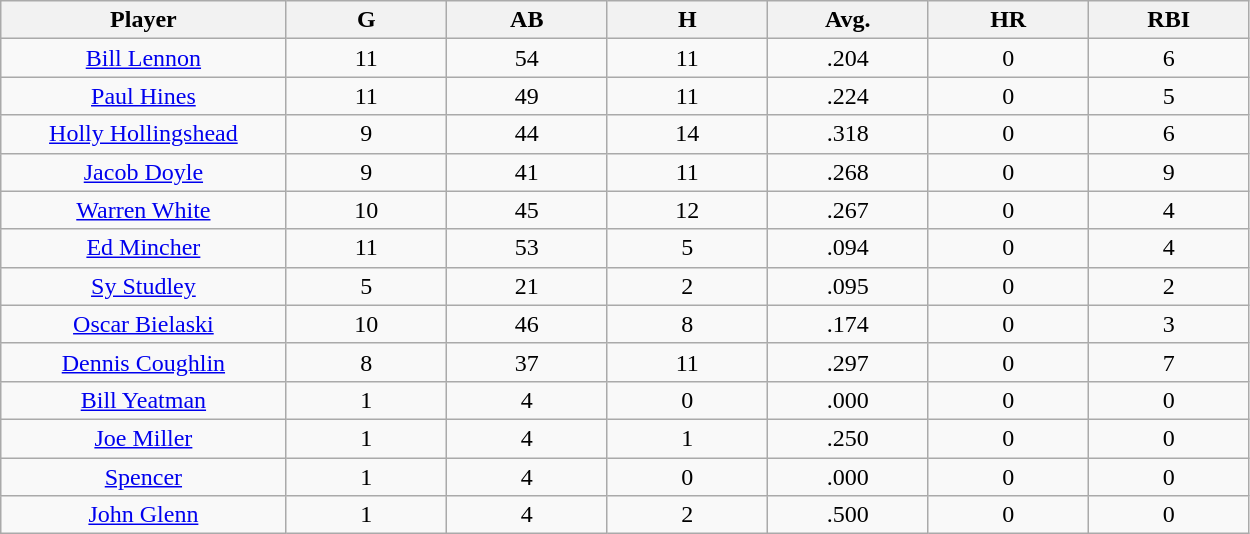<table class="wikitable sortable">
<tr>
<th bgcolor="#DDDDFF" width="16%">Player</th>
<th bgcolor="#DDDDFF" width="9%">G</th>
<th bgcolor="#DDDDFF" width="9%">AB</th>
<th bgcolor="#DDDDFF" width="9%">H</th>
<th bgcolor="#DDDDFF" width="9%">Avg.</th>
<th bgcolor="#DDDDFF" width="9%">HR</th>
<th bgcolor="#DDDDFF" width="9%">RBI</th>
</tr>
<tr align=center>
<td><a href='#'>Bill Lennon</a></td>
<td>11</td>
<td>54</td>
<td>11</td>
<td>.204</td>
<td>0</td>
<td>6</td>
</tr>
<tr align=center>
<td><a href='#'>Paul Hines</a></td>
<td>11</td>
<td>49</td>
<td>11</td>
<td>.224</td>
<td>0</td>
<td>5</td>
</tr>
<tr align=center>
<td><a href='#'>Holly Hollingshead</a></td>
<td>9</td>
<td>44</td>
<td>14</td>
<td>.318</td>
<td>0</td>
<td>6</td>
</tr>
<tr align=center>
<td><a href='#'>Jacob Doyle</a></td>
<td>9</td>
<td>41</td>
<td>11</td>
<td>.268</td>
<td>0</td>
<td>9</td>
</tr>
<tr align=center>
<td><a href='#'>Warren White</a></td>
<td>10</td>
<td>45</td>
<td>12</td>
<td>.267</td>
<td>0</td>
<td>4</td>
</tr>
<tr align=center>
<td><a href='#'>Ed Mincher</a></td>
<td>11</td>
<td>53</td>
<td>5</td>
<td>.094</td>
<td>0</td>
<td>4</td>
</tr>
<tr align=center>
<td><a href='#'>Sy Studley</a></td>
<td>5</td>
<td>21</td>
<td>2</td>
<td>.095</td>
<td>0</td>
<td>2</td>
</tr>
<tr align=center>
<td><a href='#'>Oscar Bielaski</a></td>
<td>10</td>
<td>46</td>
<td>8</td>
<td>.174</td>
<td>0</td>
<td>3</td>
</tr>
<tr align=center>
<td><a href='#'>Dennis Coughlin</a></td>
<td>8</td>
<td>37</td>
<td>11</td>
<td>.297</td>
<td>0</td>
<td>7</td>
</tr>
<tr align=center>
<td><a href='#'>Bill Yeatman</a></td>
<td>1</td>
<td>4</td>
<td>0</td>
<td>.000</td>
<td>0</td>
<td>0</td>
</tr>
<tr align=center>
<td><a href='#'>Joe Miller</a></td>
<td>1</td>
<td>4</td>
<td>1</td>
<td>.250</td>
<td>0</td>
<td>0</td>
</tr>
<tr align=center>
<td><a href='#'>Spencer</a></td>
<td>1</td>
<td>4</td>
<td>0</td>
<td>.000</td>
<td>0</td>
<td>0</td>
</tr>
<tr align=center>
<td><a href='#'>John Glenn</a></td>
<td>1</td>
<td>4</td>
<td>2</td>
<td>.500</td>
<td>0</td>
<td>0</td>
</tr>
</table>
